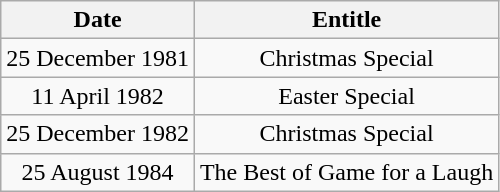<table class="wikitable" style="text-align:center;">
<tr>
<th>Date</th>
<th>Entitle</th>
</tr>
<tr>
<td>25 December 1981</td>
<td>Christmas Special</td>
</tr>
<tr>
<td>11 April 1982</td>
<td>Easter Special</td>
</tr>
<tr>
<td>25 December 1982</td>
<td>Christmas Special</td>
</tr>
<tr>
<td>25 August 1984</td>
<td>The Best of Game for a Laugh</td>
</tr>
</table>
